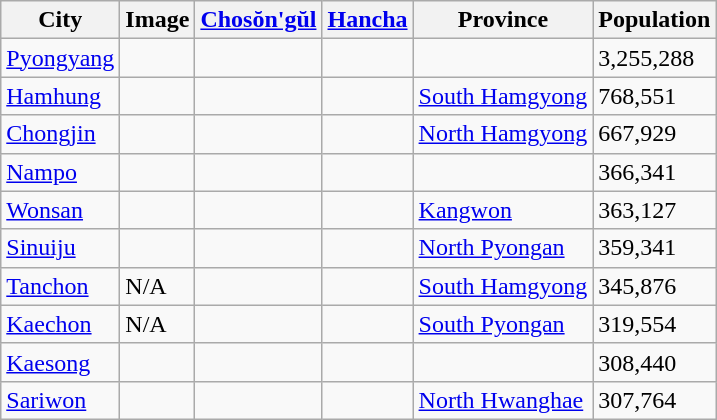<table class="wikitable sortable">
<tr>
<th>City</th>
<th>Image</th>
<th><a href='#'>Chosŏn'gŭl</a></th>
<th><a href='#'>Hancha</a></th>
<th>Province</th>
<th>Population<br></th>
</tr>
<tr>
<td><a href='#'>Pyongyang</a></td>
<td></td>
<td><span></span></td>
<td><span></span></td>
<td></td>
<td>3,255,288</td>
</tr>
<tr>
<td><a href='#'>Hamhung</a></td>
<td></td>
<td><span></span></td>
<td><span></span></td>
<td><a href='#'>South Hamgyong</a></td>
<td>768,551</td>
</tr>
<tr>
<td><a href='#'>Chongjin</a></td>
<td></td>
<td><span></span></td>
<td><span></span></td>
<td><a href='#'>North Hamgyong</a></td>
<td>667,929</td>
</tr>
<tr>
<td><a href='#'>Nampo</a></td>
<td></td>
<td><span></span></td>
<td><span></span></td>
<td></td>
<td>366,341</td>
</tr>
<tr>
<td><a href='#'>Wonsan</a></td>
<td></td>
<td><span></span></td>
<td><span></span></td>
<td><a href='#'>Kangwon</a></td>
<td>363,127</td>
</tr>
<tr>
<td><a href='#'>Sinuiju</a></td>
<td></td>
<td><span></span></td>
<td><span></span></td>
<td><a href='#'>North Pyongan</a></td>
<td>359,341</td>
</tr>
<tr>
<td><a href='#'>Tanchon</a></td>
<td>N/A</td>
<td><span></span></td>
<td><span></span></td>
<td><a href='#'>South Hamgyong</a></td>
<td>345,876</td>
</tr>
<tr>
<td><a href='#'>Kaechon</a></td>
<td>N/A</td>
<td><span></span></td>
<td><span></span></td>
<td><a href='#'>South Pyongan</a></td>
<td>319,554</td>
</tr>
<tr>
<td><a href='#'>Kaesong</a></td>
<td></td>
<td><span></span></td>
<td><span></span></td>
<td></td>
<td>308,440</td>
</tr>
<tr>
<td><a href='#'>Sariwon</a></td>
<td></td>
<td><span></span></td>
<td><span></span></td>
<td><a href='#'>North Hwanghae</a></td>
<td>307,764</td>
</tr>
</table>
